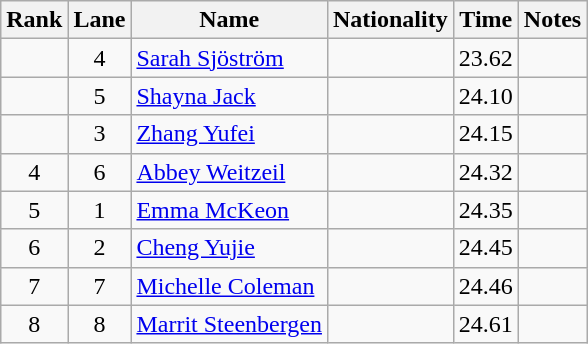<table class="wikitable sortable" style="text-align:center">
<tr>
<th>Rank</th>
<th>Lane</th>
<th>Name</th>
<th>Nationality</th>
<th>Time</th>
<th>Notes</th>
</tr>
<tr>
<td></td>
<td>4</td>
<td align=left><a href='#'>Sarah Sjöström</a></td>
<td align=left></td>
<td>23.62</td>
<td></td>
</tr>
<tr>
<td></td>
<td>5</td>
<td align=left><a href='#'>Shayna Jack</a></td>
<td align=left></td>
<td>24.10</td>
<td></td>
</tr>
<tr>
<td></td>
<td>3</td>
<td align=left><a href='#'>Zhang Yufei</a></td>
<td align=left></td>
<td>24.15</td>
<td></td>
</tr>
<tr>
<td>4</td>
<td>6</td>
<td align=left><a href='#'>Abbey Weitzeil</a></td>
<td align=left></td>
<td>24.32</td>
<td></td>
</tr>
<tr>
<td>5</td>
<td>1</td>
<td align=left><a href='#'>Emma McKeon</a></td>
<td align=left></td>
<td>24.35</td>
<td></td>
</tr>
<tr>
<td>6</td>
<td>2</td>
<td align=left><a href='#'>Cheng Yujie</a></td>
<td align=left></td>
<td>24.45</td>
<td></td>
</tr>
<tr>
<td>7</td>
<td>7</td>
<td align=left><a href='#'>Michelle Coleman</a></td>
<td align=left></td>
<td>24.46</td>
<td></td>
</tr>
<tr>
<td>8</td>
<td>8</td>
<td align=left><a href='#'>Marrit Steenbergen</a></td>
<td align=left></td>
<td>24.61</td>
<td></td>
</tr>
</table>
